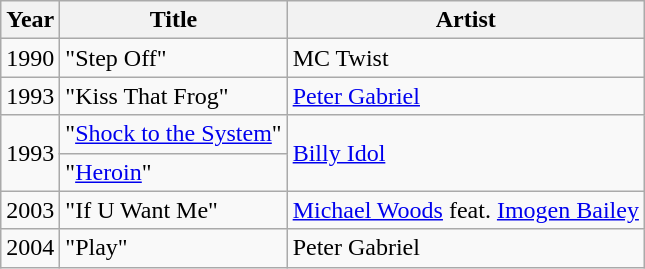<table class="wikitable">
<tr>
<th>Year</th>
<th>Title</th>
<th>Artist</th>
</tr>
<tr>
<td>1990</td>
<td>"Step Off"</td>
<td>MC Twist</td>
</tr>
<tr>
<td>1993</td>
<td>"Kiss That Frog"</td>
<td><a href='#'>Peter Gabriel</a></td>
</tr>
<tr>
<td rowspan=2>1993</td>
<td>"<a href='#'>Shock to the System</a>"</td>
<td rowspan=2><a href='#'>Billy Idol</a></td>
</tr>
<tr>
<td>"<a href='#'>Heroin</a>"</td>
</tr>
<tr>
<td>2003</td>
<td>"If U Want Me"</td>
<td><a href='#'>Michael Woods</a> feat. <a href='#'>Imogen Bailey</a></td>
</tr>
<tr>
<td>2004</td>
<td>"Play"</td>
<td>Peter Gabriel</td>
</tr>
</table>
